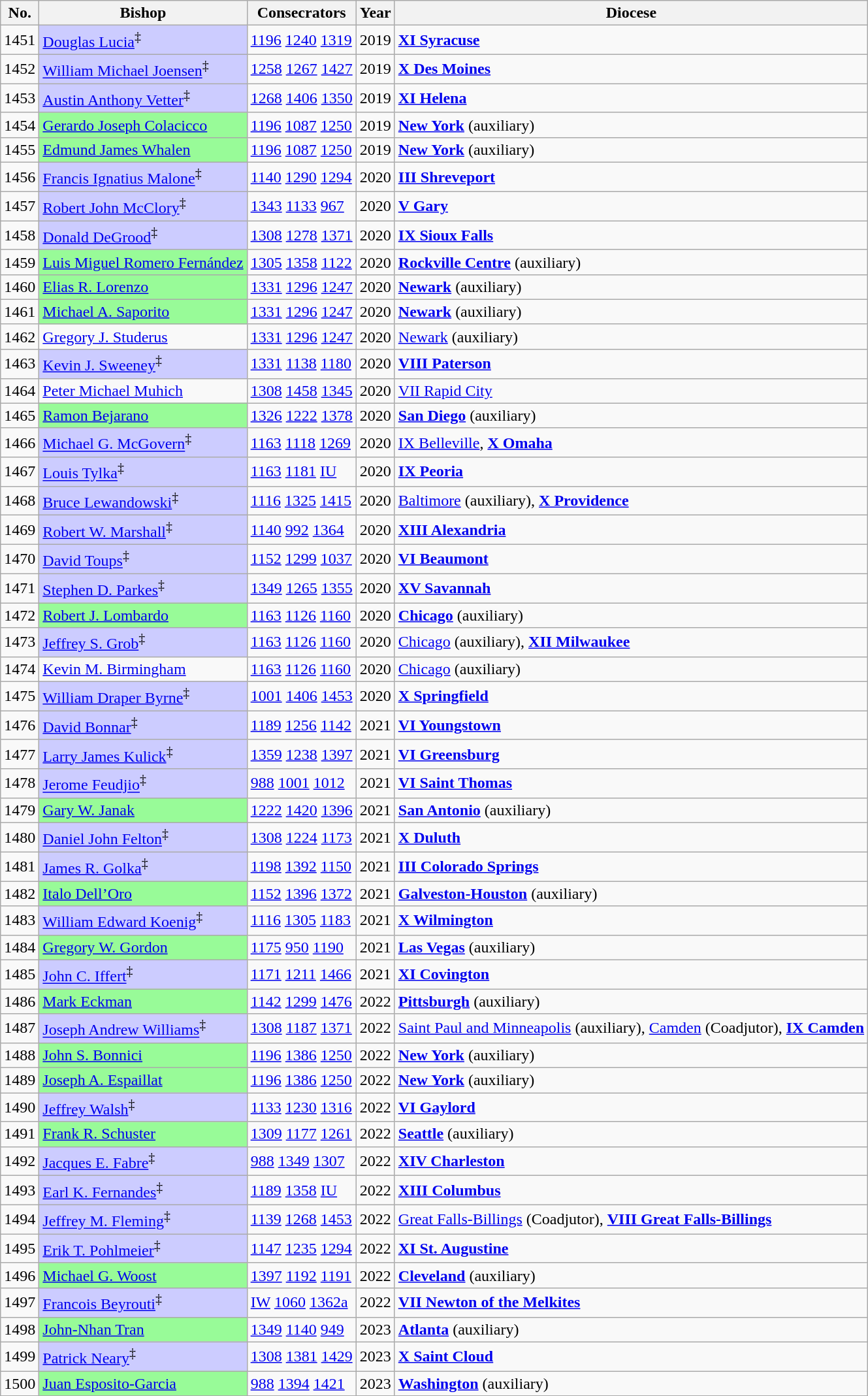<table class="wikitable">
<tr>
<th>No.</th>
<th>Bishop</th>
<th>Consecrators</th>
<th>Year</th>
<th>Diocese</th>
</tr>
<tr>
<td>1451</td>
<td bgcolor="#CCCCFF"><a href='#'>Douglas Lucia</a><sup>‡</sup></td>
<td><a href='#'>1196</a> <a href='#'>1240</a> <a href='#'>1319</a></td>
<td>2019</td>
<td><strong><a href='#'>XI Syracuse</a></strong></td>
</tr>
<tr>
<td>1452</td>
<td bgcolor="#CCCCFF"><a href='#'>William Michael Joensen</a><sup>‡</sup></td>
<td><a href='#'>1258</a> <a href='#'>1267</a> <a href='#'>1427</a></td>
<td>2019</td>
<td><strong><a href='#'>X Des Moines</a></strong></td>
</tr>
<tr>
<td>1453</td>
<td bgcolor="#CCCCFF"><a href='#'>Austin Anthony Vetter</a><sup>‡</sup></td>
<td><a href='#'>1268</a> <a href='#'>1406</a> <a href='#'>1350</a></td>
<td>2019</td>
<td><strong><a href='#'>XI Helena</a></strong></td>
</tr>
<tr>
<td>1454</td>
<td bgcolor="#98FB98"><a href='#'>Gerardo Joseph Colacicco</a></td>
<td><a href='#'>1196</a> <a href='#'>1087</a> <a href='#'>1250</a></td>
<td>2019</td>
<td><strong><a href='#'>New York</a></strong> (auxiliary)</td>
</tr>
<tr>
<td>1455</td>
<td bgcolor="#98FB98"><a href='#'>Edmund James Whalen</a></td>
<td><a href='#'>1196</a> <a href='#'>1087</a> <a href='#'>1250</a></td>
<td>2019</td>
<td><strong><a href='#'>New York</a></strong> (auxiliary)</td>
</tr>
<tr>
<td>1456</td>
<td bgcolor="#CCCCFF"><a href='#'>Francis Ignatius Malone</a><sup>‡</sup></td>
<td><a href='#'>1140</a> <a href='#'>1290</a> <a href='#'>1294</a></td>
<td>2020</td>
<td><strong><a href='#'>III Shreveport</a></strong></td>
</tr>
<tr>
<td>1457</td>
<td bgcolor="#CCCCFF"><a href='#'>Robert John McClory</a><sup>‡</sup></td>
<td><a href='#'>1343</a> <a href='#'>1133</a> <a href='#'>967</a></td>
<td>2020</td>
<td><strong><a href='#'>V Gary</a></strong></td>
</tr>
<tr>
<td>1458</td>
<td bgcolor="#CCCCFF"><a href='#'>Donald DeGrood</a><sup>‡</sup></td>
<td><a href='#'>1308</a> <a href='#'>1278</a> <a href='#'>1371</a></td>
<td>2020</td>
<td><strong><a href='#'>IX Sioux Falls</a></strong></td>
</tr>
<tr>
<td>1459</td>
<td bgcolor="#98FB98"><a href='#'>Luis Miguel Romero Fernández</a></td>
<td><a href='#'>1305</a> <a href='#'>1358</a> <a href='#'>1122</a></td>
<td>2020</td>
<td><strong><a href='#'>Rockville Centre</a></strong> (auxiliary)</td>
</tr>
<tr>
<td>1460</td>
<td bgcolor="#98FB98"><a href='#'>Elias R. Lorenzo</a></td>
<td><a href='#'>1331</a> <a href='#'>1296</a> <a href='#'>1247</a></td>
<td>2020</td>
<td><strong><a href='#'>Newark</a></strong> (auxiliary)</td>
</tr>
<tr>
<td>1461</td>
<td bgcolor="#98FB98"><a href='#'>Michael A. Saporito</a></td>
<td><a href='#'>1331</a> <a href='#'>1296</a> <a href='#'>1247</a></td>
<td>2020</td>
<td><strong><a href='#'>Newark</a></strong> (auxiliary)</td>
</tr>
<tr>
<td>1462</td>
<td><a href='#'>Gregory J. Studerus</a></td>
<td><a href='#'>1331</a> <a href='#'>1296</a> <a href='#'>1247</a></td>
<td>2020</td>
<td><a href='#'>Newark</a> (auxiliary)</td>
</tr>
<tr>
<td>1463</td>
<td bgcolor="#CCCCFF"><a href='#'>Kevin J. Sweeney</a><sup>‡</sup></td>
<td><a href='#'>1331</a> <a href='#'>1138</a> <a href='#'>1180</a></td>
<td>2020</td>
<td><strong><a href='#'>VIII Paterson</a></strong></td>
</tr>
<tr>
<td>1464</td>
<td><a href='#'>Peter Michael Muhich</a></td>
<td><a href='#'>1308</a> <a href='#'>1458</a> <a href='#'>1345</a></td>
<td>2020</td>
<td><a href='#'>VII Rapid City</a></td>
</tr>
<tr>
<td>1465</td>
<td bgcolor="#98FB98"><a href='#'>Ramon Bejarano</a></td>
<td><a href='#'>1326</a> <a href='#'>1222</a> <a href='#'>1378</a></td>
<td>2020</td>
<td><strong><a href='#'>San Diego</a></strong> (auxiliary)</td>
</tr>
<tr>
<td>1466</td>
<td bgcolor="#CCCCFF"><a href='#'>Michael G. McGovern</a><sup>‡</sup></td>
<td><a href='#'>1163</a> <a href='#'>1118</a> <a href='#'>1269</a></td>
<td>2020</td>
<td><a href='#'>IX Belleville</a>, <strong><a href='#'>X Omaha</a></strong></td>
</tr>
<tr>
<td>1467</td>
<td bgcolor="#CCCCFF"><a href='#'>Louis Tylka</a><sup>‡</sup></td>
<td><a href='#'>1163</a> <a href='#'>1181</a> <a href='#'>IU</a></td>
<td>2020</td>
<td><strong><a href='#'>IX Peoria</a></strong></td>
</tr>
<tr>
<td>1468</td>
<td bgcolor="#CCCCFF"><a href='#'>Bruce Lewandowski</a><sup>‡</sup></td>
<td><a href='#'>1116</a> <a href='#'>1325</a> <a href='#'>1415</a></td>
<td>2020</td>
<td><a href='#'>Baltimore</a> (auxiliary), <strong><a href='#'>X Providence</a></strong></td>
</tr>
<tr>
<td>1469</td>
<td bgcolor="#CCCCFF"><a href='#'>Robert W. Marshall</a><sup>‡</sup></td>
<td><a href='#'>1140</a> <a href='#'>992</a> <a href='#'>1364</a></td>
<td>2020</td>
<td><strong><a href='#'>XIII Alexandria</a></strong></td>
</tr>
<tr>
<td>1470</td>
<td bgcolor="#CCCCFF"><a href='#'>David Toups</a><sup>‡</sup></td>
<td><a href='#'>1152</a> <a href='#'>1299</a> <a href='#'>1037</a></td>
<td>2020</td>
<td><strong><a href='#'>VI Beaumont</a></strong></td>
</tr>
<tr>
<td>1471</td>
<td bgcolor="#CCCCFF"><a href='#'>Stephen D. Parkes</a><sup>‡</sup></td>
<td><a href='#'>1349</a> <a href='#'>1265</a> <a href='#'>1355</a></td>
<td>2020</td>
<td><strong><a href='#'>XV Savannah</a></strong></td>
</tr>
<tr>
<td>1472</td>
<td bgcolor="#98FB98"><a href='#'>Robert J. Lombardo</a></td>
<td><a href='#'>1163</a> <a href='#'>1126</a> <a href='#'>1160</a></td>
<td>2020</td>
<td><strong><a href='#'>Chicago</a></strong> (auxiliary)</td>
</tr>
<tr>
<td>1473</td>
<td bgcolor="#CCCCFF"><a href='#'>Jeffrey S. Grob</a><sup>‡</sup></td>
<td><a href='#'>1163</a> <a href='#'>1126</a> <a href='#'>1160</a></td>
<td>2020</td>
<td><a href='#'>Chicago</a> (auxiliary), <strong><a href='#'>XII Milwaukee</a></strong></td>
</tr>
<tr>
<td>1474</td>
<td><a href='#'>Kevin M. Birmingham</a></td>
<td><a href='#'>1163</a> <a href='#'>1126</a> <a href='#'>1160</a></td>
<td>2020</td>
<td><a href='#'>Chicago</a> (auxiliary)</td>
</tr>
<tr>
<td>1475</td>
<td bgcolor="#CCCCFF"><a href='#'>William Draper Byrne</a><sup>‡</sup></td>
<td><a href='#'>1001</a> <a href='#'>1406</a> <a href='#'>1453</a></td>
<td>2020</td>
<td><strong><a href='#'>X Springfield</a></strong></td>
</tr>
<tr>
<td>1476</td>
<td bgcolor="#CCCCFF"><a href='#'>David Bonnar</a><sup>‡</sup></td>
<td><a href='#'>1189</a> <a href='#'>1256</a> <a href='#'>1142</a></td>
<td>2021</td>
<td><strong><a href='#'>VI Youngstown</a></strong></td>
</tr>
<tr>
<td>1477</td>
<td bgcolor="#CCCCFF"><a href='#'>Larry James Kulick</a><sup>‡</sup></td>
<td><a href='#'>1359</a> <a href='#'>1238</a> <a href='#'>1397</a></td>
<td>2021</td>
<td><strong><a href='#'>VI Greensburg</a></strong></td>
</tr>
<tr>
<td>1478</td>
<td bgcolor="#CCCCFF"><a href='#'>Jerome Feudjio</a><sup>‡</sup></td>
<td><a href='#'>988</a> <a href='#'>1001</a> <a href='#'>1012</a></td>
<td>2021</td>
<td><strong><a href='#'>VI Saint Thomas</a></strong></td>
</tr>
<tr>
<td>1479</td>
<td bgcolor="#98FB98"><a href='#'>Gary W. Janak</a></td>
<td><a href='#'>1222</a> <a href='#'>1420</a> <a href='#'>1396</a></td>
<td>2021</td>
<td><strong><a href='#'>San Antonio</a></strong> (auxiliary)</td>
</tr>
<tr>
<td>1480</td>
<td bgcolor="#CCCCFF"><a href='#'>Daniel John Felton</a><sup>‡</sup></td>
<td><a href='#'>1308</a> <a href='#'>1224</a> <a href='#'>1173</a></td>
<td>2021</td>
<td><strong><a href='#'>X Duluth</a></strong></td>
</tr>
<tr>
<td>1481</td>
<td bgcolor="#CCCCFF"><a href='#'>James R. Golka</a><sup>‡</sup></td>
<td><a href='#'>1198</a> <a href='#'>1392</a> <a href='#'>1150</a></td>
<td>2021</td>
<td><strong><a href='#'>III Colorado Springs</a></strong></td>
</tr>
<tr>
<td>1482</td>
<td bgcolor="#98FB98"><a href='#'>Italo Dell’Oro</a></td>
<td><a href='#'>1152</a> <a href='#'>1396</a> <a href='#'>1372</a></td>
<td>2021</td>
<td><strong><a href='#'>Galveston-Houston</a></strong> (auxiliary)</td>
</tr>
<tr>
<td>1483</td>
<td bgcolor="#CCCCFF"><a href='#'>William Edward Koenig</a><sup>‡</sup></td>
<td><a href='#'>1116</a> <a href='#'>1305</a> <a href='#'>1183</a></td>
<td>2021</td>
<td><strong><a href='#'>X Wilmington</a></strong></td>
</tr>
<tr>
<td>1484</td>
<td bgcolor="#98FB98"><a href='#'>Gregory W. Gordon</a></td>
<td><a href='#'>1175</a> <a href='#'>950</a> <a href='#'>1190</a></td>
<td>2021</td>
<td><strong><a href='#'>Las Vegas</a></strong> (auxiliary)</td>
</tr>
<tr>
<td>1485</td>
<td bgcolor="#CCCCFF"><a href='#'>John C. Iffert</a><sup>‡</sup></td>
<td><a href='#'>1171</a> <a href='#'>1211</a> <a href='#'>1466</a></td>
<td>2021</td>
<td><strong><a href='#'>XI Covington</a></strong></td>
</tr>
<tr>
<td>1486</td>
<td bgcolor="#98FB98"><a href='#'>Mark Eckman</a></td>
<td><a href='#'>1142</a> <a href='#'>1299</a> <a href='#'>1476</a></td>
<td>2022</td>
<td><strong><a href='#'>Pittsburgh</a></strong> (auxiliary)</td>
</tr>
<tr>
<td>1487</td>
<td bgcolor="#CCCCFF"><a href='#'>Joseph Andrew Williams</a><sup>‡</sup></td>
<td><a href='#'>1308</a> <a href='#'>1187</a> <a href='#'>1371</a></td>
<td>2022</td>
<td><a href='#'>Saint Paul and Minneapolis</a> (auxiliary), <a href='#'>Camden</a> (Coadjutor), <strong><a href='#'>IX Camden</a></strong></td>
</tr>
<tr>
<td>1488</td>
<td bgcolor="#98FB98"><a href='#'>John S. Bonnici</a></td>
<td><a href='#'>1196</a> <a href='#'>1386</a> <a href='#'>1250</a></td>
<td>2022</td>
<td><strong><a href='#'>New York</a></strong> (auxiliary)</td>
</tr>
<tr>
<td>1489</td>
<td bgcolor="#98FB98"><a href='#'>Joseph A. Espaillat</a></td>
<td><a href='#'>1196</a> <a href='#'>1386</a> <a href='#'>1250</a></td>
<td>2022</td>
<td><strong><a href='#'>New York</a></strong> (auxiliary)</td>
</tr>
<tr>
<td>1490</td>
<td bgcolor="#CCCCFF"><a href='#'>Jeffrey Walsh</a><sup>‡</sup></td>
<td><a href='#'>1133</a> <a href='#'>1230</a> <a href='#'>1316</a></td>
<td>2022</td>
<td><strong><a href='#'>VI Gaylord</a></strong></td>
</tr>
<tr>
<td>1491</td>
<td bgcolor="#98FB98"><a href='#'>Frank R. Schuster</a></td>
<td><a href='#'>1309</a> <a href='#'>1177</a> <a href='#'>1261</a></td>
<td>2022</td>
<td><strong><a href='#'>Seattle</a></strong> (auxiliary)</td>
</tr>
<tr>
<td>1492</td>
<td bgcolor="#CCCCFF"><a href='#'>Jacques E. Fabre</a><sup>‡</sup></td>
<td><a href='#'>988</a> <a href='#'>1349</a> <a href='#'>1307</a></td>
<td>2022</td>
<td><strong><a href='#'>XIV Charleston</a></strong></td>
</tr>
<tr>
<td>1493</td>
<td bgcolor="#CCCCFF"><a href='#'>Earl K. Fernandes</a><sup>‡</sup></td>
<td><a href='#'>1189</a> <a href='#'>1358</a> <a href='#'>IU</a></td>
<td>2022</td>
<td><strong><a href='#'>XIII Columbus</a></strong></td>
</tr>
<tr>
<td>1494</td>
<td bgcolor="#CCCCFF"><a href='#'>Jeffrey M. Fleming</a><sup>‡</sup></td>
<td><a href='#'>1139</a> <a href='#'>1268</a> <a href='#'>1453</a></td>
<td>2022</td>
<td><a href='#'>Great Falls-Billings</a> (Coadjutor), <strong><a href='#'>VIII Great Falls-Billings</a></strong></td>
</tr>
<tr>
<td>1495</td>
<td bgcolor="#CCCCFF"><a href='#'>Erik T. Pohlmeier</a><sup>‡</sup></td>
<td><a href='#'>1147</a> <a href='#'>1235</a> <a href='#'>1294</a></td>
<td>2022</td>
<td><strong><a href='#'>XI St. Augustine</a></strong></td>
</tr>
<tr>
<td>1496</td>
<td bgcolor="#98FB98"><a href='#'>Michael G. Woost</a></td>
<td><a href='#'>1397</a> <a href='#'>1192</a> <a href='#'>1191</a></td>
<td>2022</td>
<td><strong><a href='#'>Cleveland</a></strong> (auxiliary)</td>
</tr>
<tr>
<td>1497</td>
<td bgcolor="#CCCCFF"><a href='#'>Francois Beyrouti</a><sup>‡</sup></td>
<td><a href='#'>IW</a> <a href='#'>1060</a> <a href='#'>1362a</a></td>
<td>2022</td>
<td><strong><a href='#'>VII Newton of the Melkites</a></strong></td>
</tr>
<tr>
<td>1498</td>
<td bgcolor="#98FB98"><a href='#'>John-Nhan Tran</a></td>
<td><a href='#'>1349</a> <a href='#'>1140</a> <a href='#'>949</a></td>
<td>2023</td>
<td><strong><a href='#'>Atlanta</a></strong> (auxiliary)</td>
</tr>
<tr>
<td>1499</td>
<td bgcolor="#CCCCFF"><a href='#'>Patrick Neary</a><sup>‡</sup></td>
<td><a href='#'>1308</a> <a href='#'>1381</a> <a href='#'>1429</a></td>
<td>2023</td>
<td><strong><a href='#'>X Saint Cloud</a></strong></td>
</tr>
<tr>
<td>1500</td>
<td bgcolor="#98FB98"><a href='#'>Juan Esposito-Garcia</a></td>
<td><a href='#'>988</a> <a href='#'>1394</a> <a href='#'>1421</a></td>
<td>2023</td>
<td><strong><a href='#'>Washington</a></strong> (auxiliary)</td>
</tr>
<tr>
</tr>
</table>
